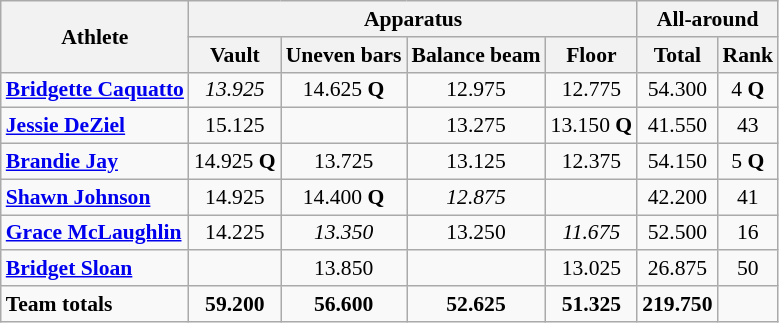<table class="wikitable" style="font-size:90%">
<tr>
<th rowspan=2>Athlete</th>
<th colspan=4>Apparatus</th>
<th colspan=2>All-around</th>
</tr>
<tr>
<th>Vault</th>
<th>Uneven bars</th>
<th>Balance beam</th>
<th>Floor</th>
<th>Total</th>
<th>Rank</th>
</tr>
<tr align=center>
<td align=left><strong><a href='#'>Bridgette Caquatto</a></strong></td>
<td><em>13.925</em></td>
<td>14.625 <strong>Q</strong></td>
<td>12.975</td>
<td>12.775</td>
<td>54.300</td>
<td>4 <strong>Q</strong></td>
</tr>
<tr align=center>
<td align=left><strong><a href='#'>Jessie DeZiel</a></strong></td>
<td>15.125</td>
<td></td>
<td>13.275</td>
<td>13.150 <strong>Q</strong></td>
<td>41.550</td>
<td>43</td>
</tr>
<tr align=center>
<td align=left><strong><a href='#'>Brandie Jay</a></strong></td>
<td>14.925 <strong>Q</strong></td>
<td>13.725</td>
<td>13.125</td>
<td>12.375</td>
<td>54.150</td>
<td>5 <strong>Q</strong></td>
</tr>
<tr align=center>
<td align=left><strong><a href='#'>Shawn Johnson</a></strong></td>
<td>14.925</td>
<td>14.400 <strong>Q</strong></td>
<td><em>12.875</em></td>
<td></td>
<td>42.200</td>
<td>41</td>
</tr>
<tr align=center>
<td align=left><strong><a href='#'>Grace McLaughlin</a></strong></td>
<td>14.225</td>
<td><em>13.350</em></td>
<td>13.250</td>
<td><em>11.675</em></td>
<td>52.500</td>
<td>16</td>
</tr>
<tr align=center>
<td align=left><strong><a href='#'>Bridget Sloan</a></strong></td>
<td></td>
<td>13.850</td>
<td></td>
<td>13.025</td>
<td>26.875</td>
<td>50</td>
</tr>
<tr align=center style="font-weight: bold;">
<td align=left>Team totals</td>
<td>59.200</td>
<td>56.600</td>
<td>52.625</td>
<td>51.325</td>
<td>219.750</td>
<td></td>
</tr>
</table>
